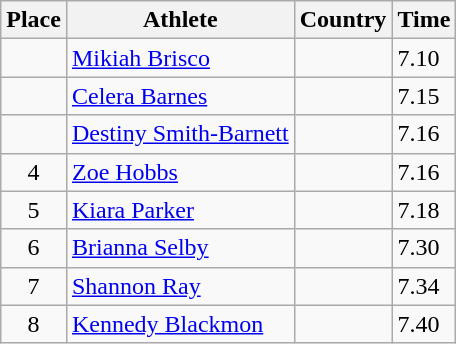<table class="wikitable">
<tr>
<th>Place</th>
<th>Athlete</th>
<th>Country</th>
<th>Time</th>
</tr>
<tr>
<td align=center></td>
<td><a href='#'>Mikiah Brisco</a></td>
<td></td>
<td>7.10</td>
</tr>
<tr>
<td align=center></td>
<td><a href='#'>Celera Barnes</a></td>
<td></td>
<td>7.15</td>
</tr>
<tr>
<td align=center></td>
<td><a href='#'>Destiny Smith-Barnett</a></td>
<td></td>
<td>7.16</td>
</tr>
<tr>
<td align=center>4</td>
<td><a href='#'>Zoe Hobbs</a></td>
<td></td>
<td>7.16</td>
</tr>
<tr>
<td align=center>5</td>
<td><a href='#'>Kiara Parker</a></td>
<td></td>
<td>7.18</td>
</tr>
<tr>
<td align=center>6</td>
<td><a href='#'>Brianna Selby</a></td>
<td></td>
<td>7.30</td>
</tr>
<tr>
<td align=center>7</td>
<td><a href='#'>Shannon Ray</a></td>
<td></td>
<td>7.34</td>
</tr>
<tr>
<td align=center>8</td>
<td><a href='#'>Kennedy Blackmon</a></td>
<td></td>
<td>7.40</td>
</tr>
</table>
